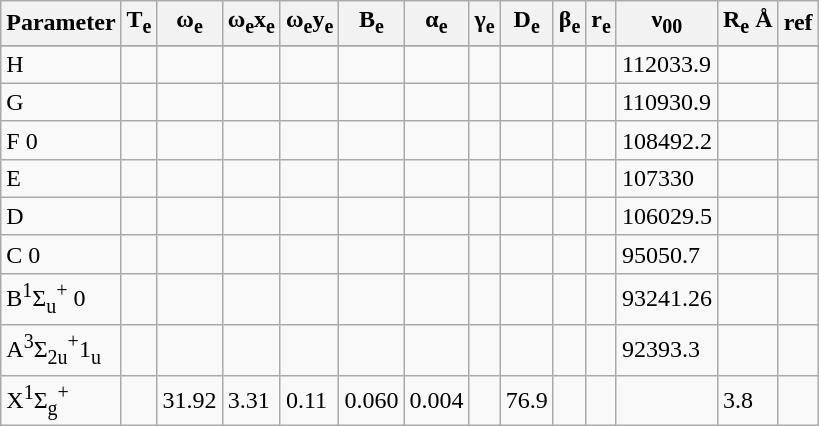<table class="wikitable">
<tr>
<th>Parameter</th>
<th>T<sub>e</sub></th>
<th>ω<sub>e</sub></th>
<th>ω<sub>e</sub>x<sub>e</sub></th>
<th>ω<sub>e</sub>y<sub>e</sub></th>
<th>B<sub>e</sub></th>
<th>α<sub>e</sub></th>
<th>γ<sub>e</sub></th>
<th>D<sub>e</sub></th>
<th>β<sub>e</sub></th>
<th>r<sub>e</sub></th>
<th>ν<sub>00</sub></th>
<th>R<sub>e</sub> Å</th>
<th>ref</th>
</tr>
<tr>
</tr>
<tr>
<td>H</td>
<td></td>
<td></td>
<td></td>
<td></td>
<td></td>
<td></td>
<td></td>
<td></td>
<td></td>
<td></td>
<td>112033.9</td>
<td></td>
<td></td>
</tr>
<tr>
<td>G</td>
<td></td>
<td></td>
<td></td>
<td></td>
<td></td>
<td></td>
<td></td>
<td></td>
<td></td>
<td></td>
<td>110930.9</td>
<td></td>
<td></td>
</tr>
<tr>
<td>F 0</td>
<td></td>
<td></td>
<td></td>
<td></td>
<td></td>
<td></td>
<td></td>
<td></td>
<td></td>
<td></td>
<td>108492.2</td>
<td></td>
<td></td>
</tr>
<tr>
<td>E</td>
<td></td>
<td></td>
<td></td>
<td></td>
<td></td>
<td></td>
<td></td>
<td></td>
<td></td>
<td></td>
<td>107330</td>
<td></td>
<td></td>
</tr>
<tr>
<td>D</td>
<td></td>
<td></td>
<td></td>
<td></td>
<td></td>
<td></td>
<td></td>
<td></td>
<td></td>
<td></td>
<td>106029.5</td>
<td></td>
<td></td>
</tr>
<tr>
<td>C 0</td>
<td></td>
<td></td>
<td></td>
<td></td>
<td></td>
<td></td>
<td></td>
<td></td>
<td></td>
<td></td>
<td>95050.7</td>
<td></td>
<td></td>
</tr>
<tr>
<td>B<sup>1</sup>Σ<sub>u</sub><sup>+</sup> 0</td>
<td></td>
<td></td>
<td></td>
<td></td>
<td></td>
<td></td>
<td></td>
<td></td>
<td></td>
<td></td>
<td>93241.26</td>
<td></td>
<td></td>
</tr>
<tr>
<td>A<sup>3</sup>Σ<sub>2u</sub><sup>+</sup>1<sub>u</sub></td>
<td></td>
<td></td>
<td></td>
<td></td>
<td></td>
<td></td>
<td></td>
<td></td>
<td></td>
<td></td>
<td>92393.3</td>
<td></td>
<td></td>
</tr>
<tr>
<td>X<sup>1</sup>Σ<sub>g</sub><sup>+</sup></td>
<td></td>
<td>31.92</td>
<td>3.31</td>
<td>0.11</td>
<td>0.060</td>
<td>0.004</td>
<td></td>
<td>76.9</td>
<td></td>
<td></td>
<td></td>
<td>3.8</td>
<td></td>
</tr>
</table>
